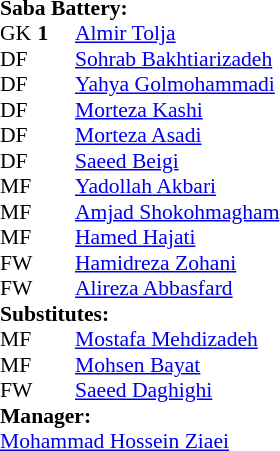<table style="font-size: 90%" cellspacing="0" cellpadding="0">
<tr>
<td colspan="4"><strong>Saba Battery:</strong></td>
</tr>
<tr>
<th width=25></th>
<th width=25></th>
</tr>
<tr>
<td>GK</td>
<td><strong>1</strong></td>
<td> <a href='#'>Almir Tolja</a></td>
</tr>
<tr>
<td>DF</td>
<td></td>
<td> <a href='#'>Sohrab Bakhtiarizadeh</a></td>
</tr>
<tr>
<td>DF</td>
<td></td>
<td> <a href='#'>Yahya Golmohammadi</a></td>
</tr>
<tr>
<td>DF</td>
<td></td>
<td> <a href='#'>Morteza Kashi</a></td>
<td></td>
<td></td>
</tr>
<tr>
<td>DF</td>
<td></td>
<td> <a href='#'>Morteza Asadi</a></td>
</tr>
<tr>
<td>DF</td>
<td></td>
<td> <a href='#'>Saeed Beigi</a></td>
</tr>
<tr>
<td>MF</td>
<td></td>
<td> <a href='#'>Yadollah Akbari</a></td>
<td></td>
<td></td>
<td></td>
</tr>
<tr>
<td>MF</td>
<td></td>
<td> <a href='#'>Amjad Shokohmagham</a></td>
</tr>
<tr>
<td>MF</td>
<td></td>
<td> <a href='#'>Hamed Hajati</a></td>
<td></td>
<td></td>
<td></td>
</tr>
<tr>
<td>FW</td>
<td></td>
<td> <a href='#'>Hamidreza Zohani</a></td>
<td></td>
<td></td>
<td></td>
</tr>
<tr>
<td>FW</td>
<td></td>
<td> <a href='#'>Alireza Abbasfard</a></td>
</tr>
<tr>
<td colspan=3><strong>Substitutes:</strong></td>
</tr>
<tr>
<td>MF</td>
<td></td>
<td> <a href='#'>Mostafa Mehdizadeh</a></td>
<td></td>
<td></td>
<td></td>
</tr>
<tr>
<td>MF</td>
<td></td>
<td> <a href='#'>Mohsen Bayat</a></td>
<td></td>
<td></td>
<td></td>
</tr>
<tr>
<td>FW</td>
<td></td>
<td> <a href='#'>Saeed Daghighi</a></td>
<td></td>
<td></td>
<td></td>
</tr>
<tr>
<td colspan=3><strong>Manager:</strong></td>
</tr>
<tr>
<td colspan=4> <a href='#'>Mohammad Hossein Ziaei</a></td>
</tr>
</table>
